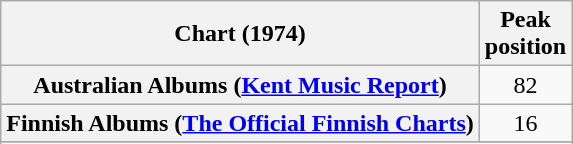<table class="wikitable sortable plainrowheaders">
<tr>
<th>Chart (1974)</th>
<th>Peak<br>position</th>
</tr>
<tr>
<th scope=row>Australian Albums (<a href='#'>Kent Music Report</a>)</th>
<td style="text-align:center;">82</td>
</tr>
<tr>
<th scope="row">Finnish Albums (<a href='#'>The Official Finnish Charts</a>)</th>
<td align="center">16</td>
</tr>
<tr>
</tr>
<tr>
</tr>
<tr>
</tr>
</table>
